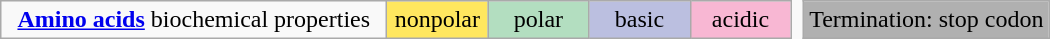<table class="wikitable" style="border: none; text-align: center;">
<tr>
<td style="width: 250px;"><strong><a href='#'>Amino acids</a></strong> biochemical properties</td>
<td style="background-color:#ffe75f; width: 60px;">nonpolar</td>
<td style="background-color:#b3dec0; width: 60px;">polar</td>
<td style="background-color:#bbbfe0; width: 60px;">basic</td>
<td style="background-color:#f8b7d3; width: 60px;">acidic</td>
<td style="border: none; width: 1px;"></td>
<td style="background-color:#B0B0B0;">Termination: stop codon</td>
</tr>
</table>
